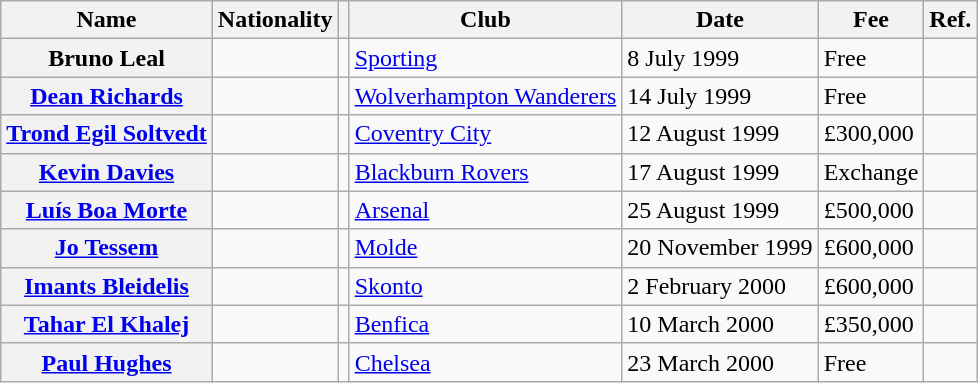<table class="wikitable plainrowheaders">
<tr>
<th scope="col">Name</th>
<th scope="col">Nationality</th>
<th scope="col"></th>
<th scope="col">Club</th>
<th scope="col">Date</th>
<th scope="col">Fee</th>
<th scope="col">Ref.</th>
</tr>
<tr>
<th scope="row">Bruno Leal</th>
<td></td>
<td align="center"></td>
<td> <a href='#'>Sporting</a></td>
<td>8 July 1999</td>
<td>Free</td>
<td align="center"></td>
</tr>
<tr>
<th scope="row"><a href='#'>Dean Richards</a></th>
<td></td>
<td align="center"></td>
<td> <a href='#'>Wolverhampton Wanderers</a></td>
<td>14 July 1999</td>
<td>Free</td>
<td align="center"></td>
</tr>
<tr>
<th scope="row"><a href='#'>Trond Egil Soltvedt</a></th>
<td></td>
<td align="center"></td>
<td> <a href='#'>Coventry City</a></td>
<td>12 August 1999</td>
<td>£300,000</td>
<td align="center"></td>
</tr>
<tr>
<th scope="row"><a href='#'>Kevin Davies</a></th>
<td></td>
<td align="center"></td>
<td> <a href='#'>Blackburn Rovers</a></td>
<td>17 August 1999</td>
<td>Exchange</td>
<td align="center"></td>
</tr>
<tr>
<th scope="row"><a href='#'>Luís Boa Morte</a></th>
<td></td>
<td align="center"></td>
<td> <a href='#'>Arsenal</a></td>
<td>25 August 1999</td>
<td>£500,000</td>
<td align="center"></td>
</tr>
<tr>
<th scope="row"><a href='#'>Jo Tessem</a></th>
<td></td>
<td align="center"></td>
<td> <a href='#'>Molde</a></td>
<td>20 November 1999</td>
<td>£600,000</td>
<td align="center"></td>
</tr>
<tr>
<th scope="row"><a href='#'>Imants Bleidelis</a></th>
<td></td>
<td align="center"></td>
<td> <a href='#'>Skonto</a></td>
<td>2 February 2000</td>
<td>£600,000</td>
<td align="center"></td>
</tr>
<tr>
<th scope="row"><a href='#'>Tahar El Khalej</a></th>
<td></td>
<td align="center"></td>
<td> <a href='#'>Benfica</a></td>
<td>10 March 2000</td>
<td>£350,000</td>
<td align="center"></td>
</tr>
<tr>
<th scope="row"><a href='#'>Paul Hughes</a></th>
<td></td>
<td align="center"></td>
<td> <a href='#'>Chelsea</a></td>
<td>23 March 2000</td>
<td>Free</td>
<td align="center"></td>
</tr>
</table>
